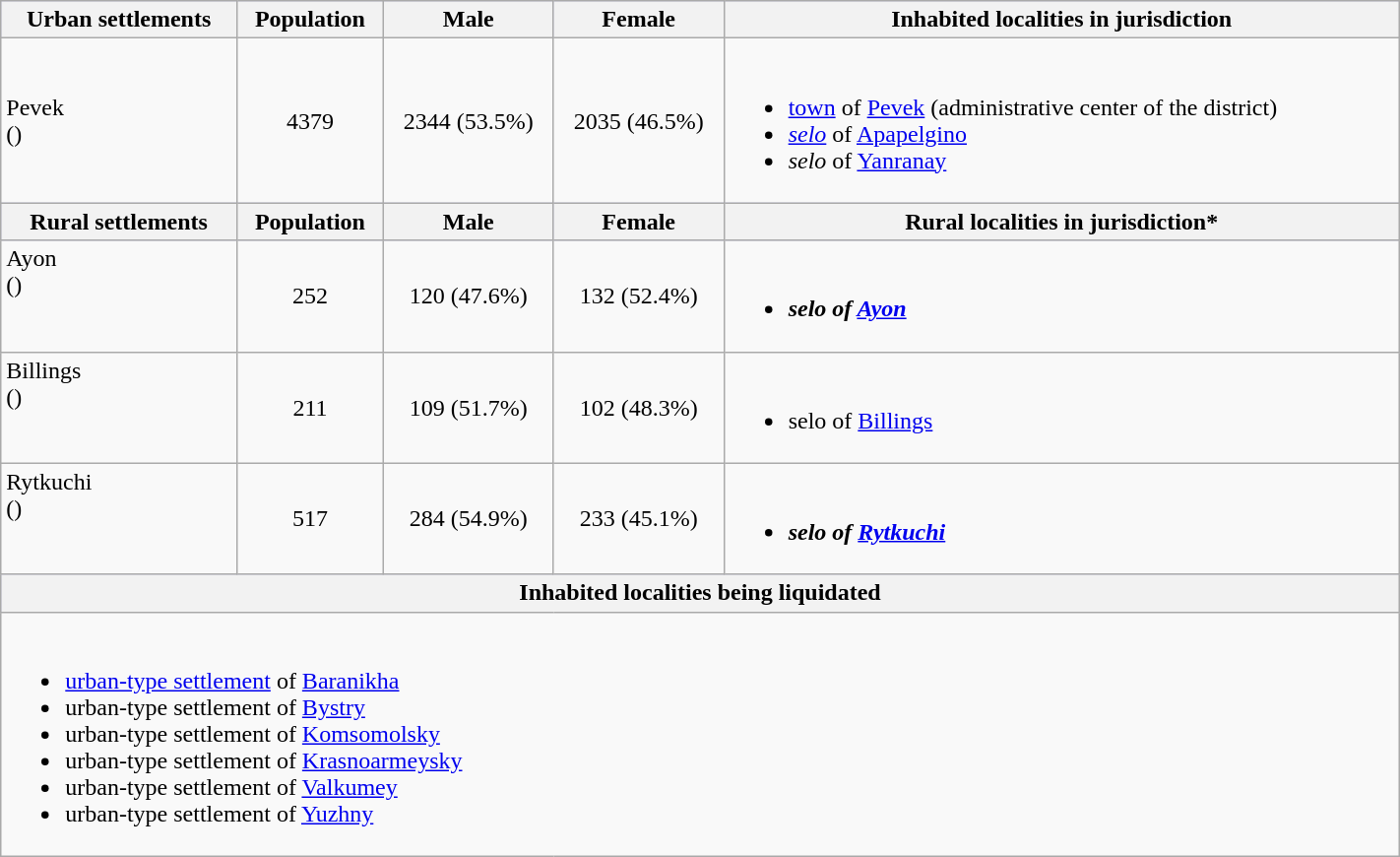<table class="wikitable" style="width:75%">
<tr bgcolor="#CCCCFF" align="left">
<th>Urban settlements</th>
<th>Population</th>
<th>Male</th>
<th>Female</th>
<th>Inhabited localities in jurisdiction</th>
</tr>
<tr>
<td valign="center">Pevek<br>()</td>
<td align="center">4379</td>
<td align="center">2344 (53.5%)</td>
<td align="center">2035 (46.5%)</td>
<td><br><ul><li><a href='#'>town</a> of <a href='#'>Pevek</a> (administrative center of the district)</li><li><em><a href='#'>selo</a></em> of <a href='#'>Apapelgino</a></li><li><em>selo</em> of <a href='#'>Yanranay</a></li></ul></td>
</tr>
<tr bgcolor="#CCCCFF" align="left">
<th>Rural settlements</th>
<th>Population</th>
<th>Male</th>
<th>Female</th>
<th>Rural localities in jurisdiction*</th>
</tr>
<tr>
<td valign="top">Ayon<br>()</td>
<td align="center">252</td>
<td align="center">120 (47.6%)</td>
<td align="center">132 (52.4%)</td>
<td><br><ul><li><strong><em>selo<em> of <a href='#'>Ayon</a><strong></li></ul></td>
</tr>
<tr>
<td valign="top">Billings<br>()</td>
<td align="center">211</td>
<td align="center">109 (51.7%)</td>
<td align="center">102 (48.3%)</td>
<td><br><ul><li></em></strong>selo</em> of <a href='#'>Billings</a></strong></li></ul></td>
</tr>
<tr>
<td valign="top">Rytkuchi<br>()</td>
<td align="center">517</td>
<td align="center">284 (54.9%)</td>
<td align="center">233 (45.1%)</td>
<td><br><ul><li><strong><em>selo<em> of <a href='#'>Rytkuchi</a><strong></li></ul></td>
</tr>
<tr bgcolor="#CCCCFF" align="left">
<th colspan="5">Inhabited localities being liquidated</th>
</tr>
<tr>
<td colspan="5"><br><ul><li><a href='#'>urban-type settlement</a> of <a href='#'>Baranikha</a></li><li>urban-type settlement of <a href='#'>Bystry</a></li><li>urban-type settlement of <a href='#'>Komsomolsky</a></li><li>urban-type settlement of <a href='#'>Krasnoarmeysky</a></li><li>urban-type settlement of <a href='#'>Valkumey</a></li><li>urban-type settlement of <a href='#'>Yuzhny</a></li></ul></td>
</tr>
</table>
